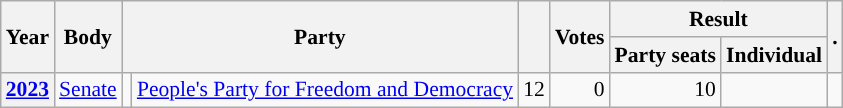<table class="wikitable plainrowheaders sortable" border=2 cellpadding=4 cellspacing=0 style="border: 1px #aaa solid; font-size: 90%; text-align:center;">
<tr>
<th scope="col" rowspan=2>Year</th>
<th scope="col" rowspan=2>Body</th>
<th scope="col" colspan=2 rowspan=2>Party</th>
<th scope="col" rowspan=2></th>
<th scope="col" rowspan=2>Votes</th>
<th scope="colgroup" colspan=2>Result</th>
<th scope="col" rowspan=2>.</th>
</tr>
<tr>
<th scope="col">Party seats</th>
<th scope="col">Individual</th>
</tr>
<tr>
<th scope="row"><a href='#'>2023</a></th>
<td><a href='#'>Senate</a></td>
<td style="background-color:"></td>
<td><a href='#'>People's Party for Freedom and Democracy</a></td>
<td style=text-align:right>12</td>
<td style=text-align:right>0</td>
<td style=text-align:right>10</td>
<td></td>
<td></td>
</tr>
</table>
